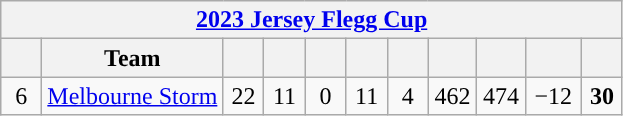<table class="wikitable" style="text-align:center;">
<tr>
<th colspan="11"><a href='#'>2023 Jersey Flegg Cup</a></th>
</tr>
<tr>
<th width="20"></th>
<th>Team</th>
<th width="20"></th>
<th width="20"></th>
<th width="20"></th>
<th width="20"></th>
<th width="20"></th>
<th width="25"></th>
<th width="25"></th>
<th width="30"></th>
<th width="20"></th>
</tr>
<tr style="background:">
<td>6</td>
<td style="text-align:left;"> <a href='#'>Melbourne Storm</a></td>
<td>22</td>
<td>11</td>
<td>0</td>
<td>11</td>
<td>4</td>
<td>462</td>
<td>474</td>
<td>−12</td>
<td><strong>30</strong></td>
</tr>
</table>
